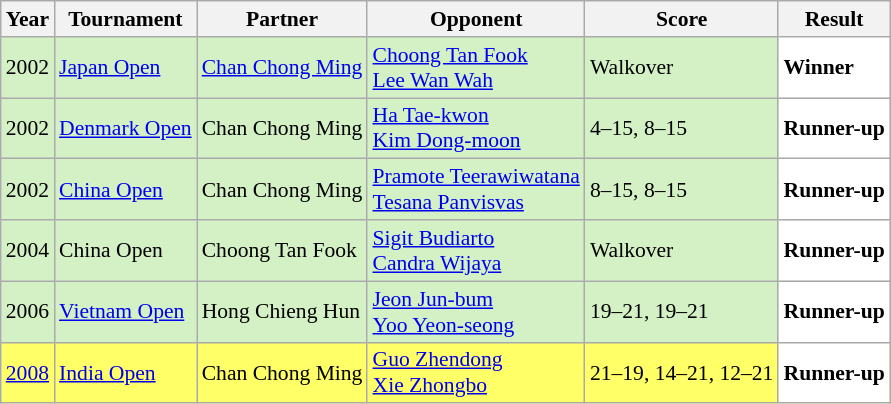<table class="sortable wikitable" style="font-size: 90%;">
<tr>
<th>Year</th>
<th>Tournament</th>
<th>Partner</th>
<th>Opponent</th>
<th>Score</th>
<th>Result</th>
</tr>
<tr style="background:#D4F1C5">
<td align="center">2002</td>
<td align="left"><a href='#'>Japan Open</a></td>
<td align="left"> <a href='#'>Chan Chong Ming</a></td>
<td align="left"> <a href='#'>Choong Tan Fook</a><br> <a href='#'>Lee Wan Wah</a></td>
<td align="left">Walkover</td>
<td style="text-align:left; background:white"> <strong>Winner</strong></td>
</tr>
<tr style="background:#D4F1C5">
<td align="center">2002</td>
<td align="left"><a href='#'>Denmark Open</a></td>
<td align="left"> Chan Chong Ming</td>
<td align="left"> <a href='#'>Ha Tae-kwon</a><br> <a href='#'>Kim Dong-moon</a></td>
<td align="left">4–15, 8–15</td>
<td style="text-align:left; background:white"> <strong>Runner-up</strong></td>
</tr>
<tr style="background:#D4F1C5">
<td align="center">2002</td>
<td align="left"><a href='#'>China Open</a></td>
<td align="left"> Chan Chong Ming</td>
<td align="left"> <a href='#'>Pramote Teerawiwatana</a><br> <a href='#'>Tesana Panvisvas</a></td>
<td align="left">8–15, 8–15</td>
<td style="text-align:left; background:white"> <strong>Runner-up</strong></td>
</tr>
<tr style="background:#D4F1C5">
<td align="center">2004</td>
<td align="left">China Open</td>
<td align="left"> Choong Tan Fook</td>
<td align="left"> <a href='#'>Sigit Budiarto</a><br> <a href='#'>Candra Wijaya</a></td>
<td align="left">Walkover</td>
<td style="text-align:left; background:white"> <strong>Runner-up</strong></td>
</tr>
<tr style="background:#D4F1C5">
<td align="center">2006</td>
<td align="left"><a href='#'>Vietnam Open</a></td>
<td align="left"> Hong Chieng Hun</td>
<td align="left"> <a href='#'>Jeon Jun-bum</a><br> <a href='#'>Yoo Yeon-seong</a></td>
<td align="left">19–21, 19–21</td>
<td style="text-align:left; background:white"> <strong>Runner-up</strong></td>
</tr>
<tr style="background:#FFFF67">
<td align="center"><a href='#'>2008</a></td>
<td align="left"><a href='#'>India Open</a></td>
<td align="left"> Chan Chong Ming</td>
<td align="left"> <a href='#'>Guo Zhendong</a><br> <a href='#'>Xie Zhongbo</a></td>
<td align="left">21–19, 14–21, 12–21</td>
<td style="text-align:left; background:white"> <strong>Runner-up</strong></td>
</tr>
</table>
